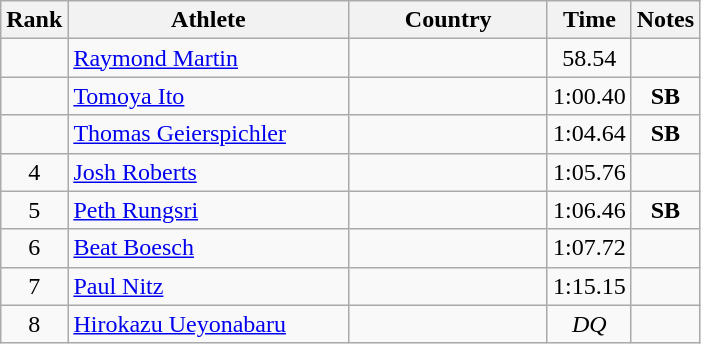<table class="wikitable sortable" style="text-align:center">
<tr>
<th>Rank</th>
<th style="width:180px">Athlete</th>
<th style="width:125px">Country</th>
<th>Time</th>
<th>Notes</th>
</tr>
<tr>
<td></td>
<td style="text-align:left;"><a href='#'>Raymond Martin</a></td>
<td style="text-align:left;"></td>
<td>58.54</td>
<td></td>
</tr>
<tr>
<td></td>
<td style="text-align:left;"><a href='#'>Tomoya Ito</a></td>
<td style="text-align:left;"></td>
<td>1:00.40</td>
<td><strong>SB</strong></td>
</tr>
<tr>
<td></td>
<td style="text-align:left;"><a href='#'>Thomas Geierspichler</a></td>
<td style="text-align:left;"></td>
<td>1:04.64</td>
<td><strong>SB</strong></td>
</tr>
<tr>
<td>4</td>
<td style="text-align:left;"><a href='#'>Josh Roberts</a></td>
<td style="text-align:left;"></td>
<td>1:05.76</td>
<td></td>
</tr>
<tr>
<td>5</td>
<td style="text-align:left;"><a href='#'>Peth Rungsri</a></td>
<td style="text-align:left;"></td>
<td>1:06.46</td>
<td><strong>SB</strong></td>
</tr>
<tr>
<td>6</td>
<td style="text-align:left;"><a href='#'>Beat Boesch</a></td>
<td style="text-align:left;"></td>
<td>1:07.72</td>
<td></td>
</tr>
<tr>
<td>7</td>
<td style="text-align:left;"><a href='#'>Paul Nitz</a></td>
<td style="text-align:left;"></td>
<td>1:15.15</td>
<td></td>
</tr>
<tr>
<td>8</td>
<td style="text-align:left;"><a href='#'>Hirokazu Ueyonabaru</a></td>
<td style="text-align:left;"></td>
<td><em>DQ</em></td>
<td></td>
</tr>
</table>
